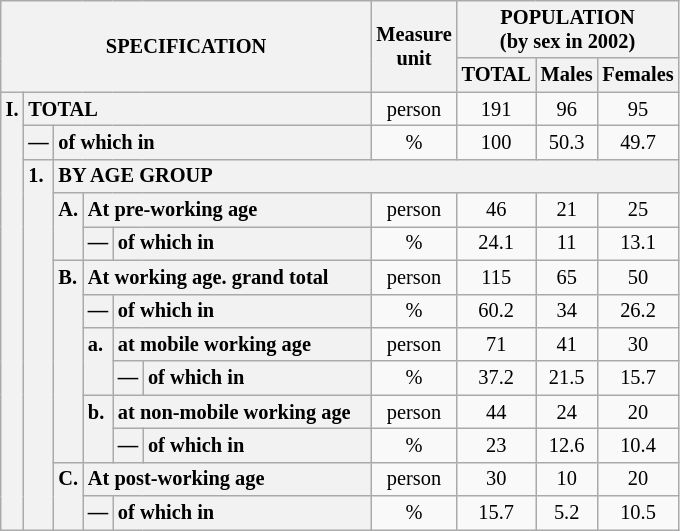<table class="wikitable" style="font-size:85%; text-align:center">
<tr>
<th rowspan="2" colspan="6">SPECIFICATION</th>
<th rowspan="2">Measure<br> unit</th>
<th colspan="3" rowspan="1">POPULATION<br> (by sex in 2002)</th>
</tr>
<tr>
<th>TOTAL</th>
<th>Males</th>
<th>Females</th>
</tr>
<tr>
<th style="text-align:left" valign="top" rowspan="13">I.</th>
<th style="text-align:left" colspan="5">TOTAL</th>
<td>person</td>
<td>191</td>
<td>96</td>
<td>95</td>
</tr>
<tr>
<th style="text-align:left" valign="top">—</th>
<th style="text-align:left" colspan="4">of which in</th>
<td>%</td>
<td>100</td>
<td>50.3</td>
<td>49.7</td>
</tr>
<tr>
<th style="text-align:left" valign="top" rowspan="11">1.</th>
<th style="text-align:left" colspan="19">BY AGE GROUP</th>
</tr>
<tr>
<th style="text-align:left" valign="top" rowspan="2">A.</th>
<th style="text-align:left" colspan="3">At pre-working age</th>
<td>person</td>
<td>46</td>
<td>21</td>
<td>25</td>
</tr>
<tr>
<th style="text-align:left" valign="top">—</th>
<th style="text-align:left" valign="top" colspan="2">of which in</th>
<td>%</td>
<td>24.1</td>
<td>11</td>
<td>13.1</td>
</tr>
<tr>
<th style="text-align:left" valign="top" rowspan="6">B.</th>
<th style="text-align:left" colspan="3">At working age. grand total</th>
<td>person</td>
<td>115</td>
<td>65</td>
<td>50</td>
</tr>
<tr>
<th style="text-align:left" valign="top">—</th>
<th style="text-align:left" valign="top" colspan="2">of which in</th>
<td>%</td>
<td>60.2</td>
<td>34</td>
<td>26.2</td>
</tr>
<tr>
<th style="text-align:left" valign="top" rowspan="2">a.</th>
<th style="text-align:left" colspan="2">at mobile working age</th>
<td>person</td>
<td>71</td>
<td>41</td>
<td>30</td>
</tr>
<tr>
<th style="text-align:left" valign="top">—</th>
<th style="text-align:left" valign="top" colspan="1">of which in                        </th>
<td>%</td>
<td>37.2</td>
<td>21.5</td>
<td>15.7</td>
</tr>
<tr>
<th style="text-align:left" valign="top" rowspan="2">b.</th>
<th style="text-align:left" colspan="2">at non-mobile working age</th>
<td>person</td>
<td>44</td>
<td>24</td>
<td>20</td>
</tr>
<tr>
<th style="text-align:left" valign="top">—</th>
<th style="text-align:left" valign="top" colspan="1">of which in                        </th>
<td>%</td>
<td>23</td>
<td>12.6</td>
<td>10.4</td>
</tr>
<tr>
<th style="text-align:left" valign="top" rowspan="2">C.</th>
<th style="text-align:left" colspan="3">At post-working age</th>
<td>person</td>
<td>30</td>
<td>10</td>
<td>20</td>
</tr>
<tr>
<th style="text-align:left" valign="top">—</th>
<th style="text-align:left" valign="top" colspan="2">of which in</th>
<td>%</td>
<td>15.7</td>
<td>5.2</td>
<td>10.5</td>
</tr>
</table>
